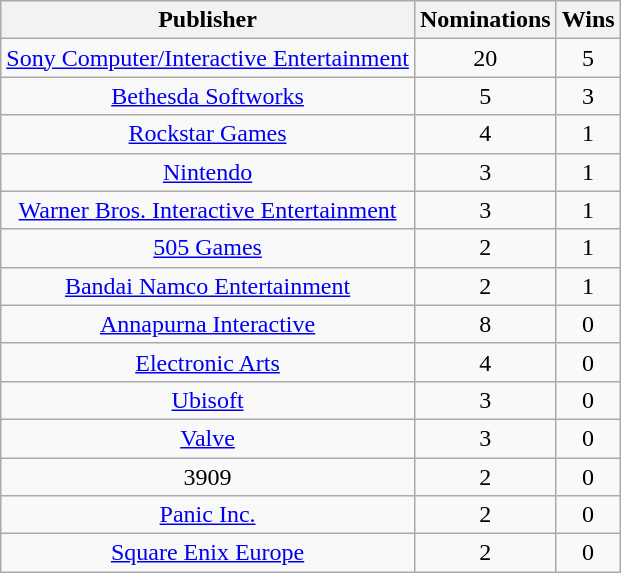<table class="wikitable sortable plainrowheaders" rowspan="2" style="text-align:center;" background: #f6e39c;>
<tr>
<th scope="col">Publisher</th>
<th scope="col">Nominations</th>
<th scope="col">Wins</th>
</tr>
<tr>
<td><a href='#'>Sony Computer/Interactive Entertainment</a></td>
<td>20</td>
<td>5</td>
</tr>
<tr>
<td><a href='#'>Bethesda Softworks</a></td>
<td>5</td>
<td>3</td>
</tr>
<tr>
<td><a href='#'>Rockstar Games</a></td>
<td>4</td>
<td>1</td>
</tr>
<tr>
<td><a href='#'>Nintendo</a></td>
<td>3</td>
<td>1</td>
</tr>
<tr>
<td><a href='#'>Warner Bros. Interactive Entertainment</a></td>
<td>3</td>
<td>1</td>
</tr>
<tr>
<td><a href='#'>505 Games</a></td>
<td>2</td>
<td>1</td>
</tr>
<tr>
<td><a href='#'>Bandai Namco Entertainment</a></td>
<td>2</td>
<td>1</td>
</tr>
<tr>
<td><a href='#'>Annapurna Interactive</a></td>
<td>8</td>
<td>0</td>
</tr>
<tr>
<td><a href='#'>Electronic Arts</a></td>
<td>4</td>
<td>0</td>
</tr>
<tr>
<td><a href='#'>Ubisoft</a></td>
<td>3</td>
<td>0</td>
</tr>
<tr>
<td><a href='#'>Valve</a></td>
<td>3</td>
<td>0</td>
</tr>
<tr>
<td>3909</td>
<td>2</td>
<td>0</td>
</tr>
<tr>
<td><a href='#'>Panic Inc.</a></td>
<td>2</td>
<td>0</td>
</tr>
<tr>
<td><a href='#'>Square Enix Europe</a></td>
<td>2</td>
<td>0</td>
</tr>
</table>
